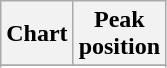<table class="wikitable sortable plainrowheaders">
<tr>
<th>Chart</th>
<th>Peak<br>position</th>
</tr>
<tr>
</tr>
<tr>
</tr>
<tr>
</tr>
<tr>
</tr>
<tr>
</tr>
<tr>
</tr>
</table>
